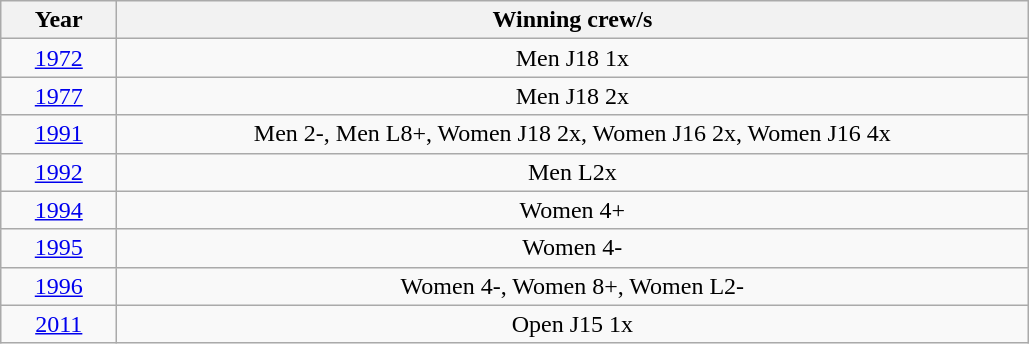<table class="wikitable" style="text-align:center">
<tr>
<th width=70>Year</th>
<th width=600>Winning crew/s</th>
</tr>
<tr>
<td><a href='#'>1972</a></td>
<td>Men J18 1x</td>
</tr>
<tr>
<td><a href='#'>1977</a></td>
<td>Men J18 2x</td>
</tr>
<tr>
<td><a href='#'>1991</a></td>
<td>Men 2-, Men L8+, Women J18 2x, Women J16 2x, Women J16 4x </td>
</tr>
<tr>
<td><a href='#'>1992</a></td>
<td>Men L2x</td>
</tr>
<tr>
<td><a href='#'>1994</a></td>
<td>Women 4+ </td>
</tr>
<tr>
<td><a href='#'>1995</a></td>
<td>Women 4-</td>
</tr>
<tr>
<td><a href='#'>1996</a></td>
<td>Women 4-, Women 8+, Women L2-</td>
</tr>
<tr>
<td><a href='#'>2011</a></td>
<td>Open J15 1x </td>
</tr>
</table>
